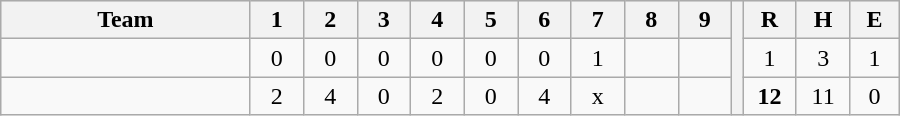<table border=1 cellspacing=0 width=600 style="margin-left:3em;" class="wikitable">
<tr style="text-align:center; background-color:#e6e6e6;">
<th align=left width=28%>Team</th>
<th width=6%>1</th>
<th width=6%>2</th>
<th width=6%>3</th>
<th width=6%>4</th>
<th width=6%>5</th>
<th width=6%>6</th>
<th width=6%>7</th>
<th width=6%>8</th>
<th width=6%>9</th>
<th rowspan="3" width=0.5%></th>
<th width=6%>R</th>
<th width=6%>H</th>
<th width=6%>E</th>
</tr>
<tr style="text-align:center;">
<td align=left></td>
<td>0</td>
<td>0</td>
<td>0</td>
<td>0</td>
<td>0</td>
<td>0</td>
<td>1</td>
<td></td>
<td></td>
<td>1</td>
<td>3</td>
<td>1</td>
</tr>
<tr style="text-align:center;">
<td align=left></td>
<td>2</td>
<td>4</td>
<td>0</td>
<td>2</td>
<td>0</td>
<td>4</td>
<td>x</td>
<td></td>
<td></td>
<td><strong>12</strong></td>
<td>11</td>
<td>0</td>
</tr>
</table>
